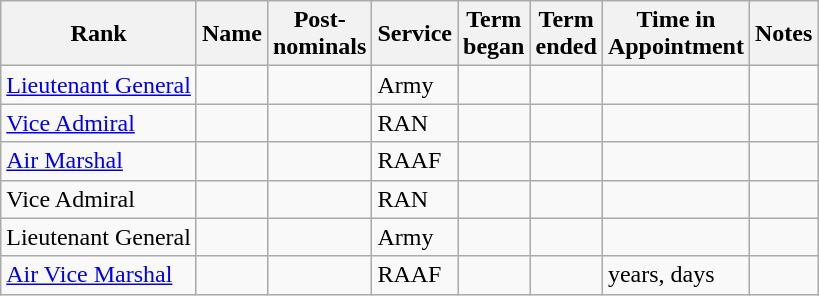<table class="wikitable sortable">
<tr>
<th>Rank</th>
<th>Name</th>
<th>Post-<br>nominals<br></th>
<th>Service<br></th>
<th>Term<br>began<br></th>
<th>Term<br>ended<br></th>
<th>Time in<br>Appointment<br></th>
<th>Notes</th>
</tr>
<tr>
<td><a href='#'>Lieutenant General</a></td>
<td></td>
<td></td>
<td>Army</td>
<td></td>
<td></td>
<td></td>
<td></td>
</tr>
<tr>
<td><a href='#'>Vice Admiral</a></td>
<td></td>
<td></td>
<td>RAN</td>
<td></td>
<td></td>
<td></td>
<td></td>
</tr>
<tr>
<td><a href='#'>Air Marshal</a></td>
<td></td>
<td></td>
<td>RAAF</td>
<td></td>
<td></td>
<td></td>
<td></td>
</tr>
<tr>
<td>Vice Admiral</td>
<td></td>
<td></td>
<td>RAN</td>
<td></td>
<td></td>
<td></td>
<td></td>
</tr>
<tr>
<td>Lieutenant General</td>
<td></td>
<td></td>
<td>Army</td>
<td></td>
<td></td>
<td></td>
<td></td>
</tr>
<tr>
<td><a href='#'>Air Vice Marshal</a></td>
<td></td>
<td></td>
<td>RAAF</td>
<td></td>
<td></td>
<td> years,  days</td>
<td></td>
</tr>
</table>
